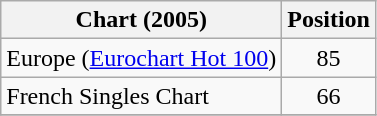<table class="wikitable sortable">
<tr>
<th>Chart (2005)</th>
<th>Position</th>
</tr>
<tr>
<td>Europe (<a href='#'>Eurochart Hot 100</a>)</td>
<td align="center">85</td>
</tr>
<tr>
<td>French Singles Chart</td>
<td align="center">66</td>
</tr>
<tr>
</tr>
</table>
